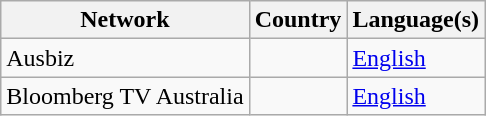<table class="wikitable sortable">
<tr>
<th>Network</th>
<th>Country</th>
<th>Language(s)</th>
</tr>
<tr>
<td>Ausbiz</td>
<td></td>
<td><a href='#'>English</a></td>
</tr>
<tr>
<td>Bloomberg TV Australia</td>
<td></td>
<td><a href='#'>English</a></td>
</tr>
</table>
